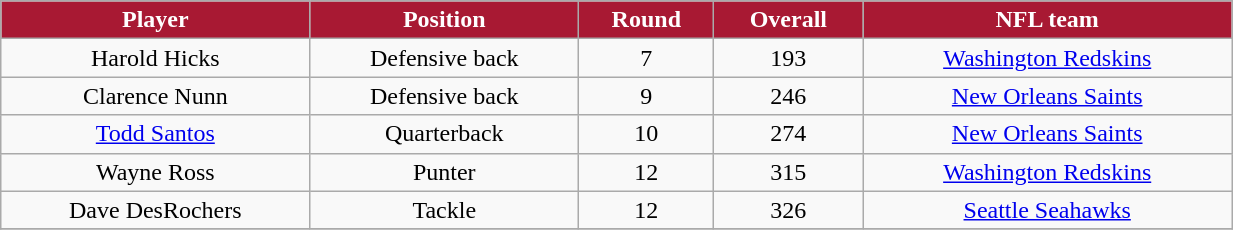<table class="wikitable" width="65%">
<tr>
<th style="background:#A81933;color:#FFFFFF;">Player</th>
<th style="background:#A81933;color:#FFFFFF;">Position</th>
<th style="background:#A81933;color:#FFFFFF;">Round</th>
<th style="background:#A81933;color:#FFFFFF;">Overall</th>
<th style="background:#A81933;color:#FFFFFF;">NFL team</th>
</tr>
<tr align="center" bgcolor="">
<td>Harold Hicks</td>
<td>Defensive back</td>
<td>7</td>
<td>193</td>
<td><a href='#'>Washington Redskins</a></td>
</tr>
<tr align="center" bgcolor="">
<td>Clarence Nunn</td>
<td>Defensive back</td>
<td>9</td>
<td>246</td>
<td><a href='#'>New Orleans Saints</a></td>
</tr>
<tr align="center" bgcolor="">
<td><a href='#'>Todd Santos</a></td>
<td>Quarterback</td>
<td>10</td>
<td>274</td>
<td><a href='#'>New Orleans Saints</a></td>
</tr>
<tr align="center" bgcolor="">
<td>Wayne Ross</td>
<td>Punter</td>
<td>12</td>
<td>315</td>
<td><a href='#'>Washington Redskins</a></td>
</tr>
<tr align="center" bgcolor="">
<td>Dave DesRochers</td>
<td>Tackle</td>
<td>12</td>
<td>326</td>
<td><a href='#'>Seattle Seahawks</a></td>
</tr>
<tr align="center" bgcolor="">
</tr>
</table>
